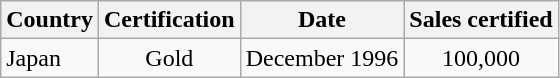<table class="wikitable sortable">
<tr>
<th>Country</th>
<th>Certification</th>
<th>Date</th>
<th>Sales certified</th>
</tr>
<tr>
<td>Japan</td>
<td align="center">Gold</td>
<td align="center">December 1996</td>
<td align="center">100,000</td>
</tr>
</table>
